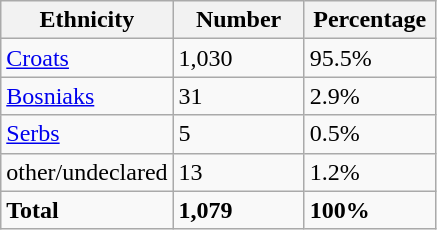<table class="wikitable">
<tr>
<th width="100px">Ethnicity</th>
<th width="80px">Number</th>
<th width="80px">Percentage</th>
</tr>
<tr>
<td><a href='#'>Croats</a></td>
<td>1,030</td>
<td>95.5%</td>
</tr>
<tr>
<td><a href='#'>Bosniaks</a></td>
<td>31</td>
<td>2.9%</td>
</tr>
<tr>
<td><a href='#'>Serbs</a></td>
<td>5</td>
<td>0.5%</td>
</tr>
<tr>
<td>other/undeclared</td>
<td>13</td>
<td>1.2%</td>
</tr>
<tr>
<td><strong>Total</strong></td>
<td><strong>1,079</strong></td>
<td><strong>100%</strong></td>
</tr>
</table>
